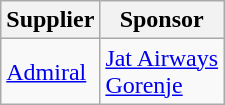<table class="wikitable">
<tr>
<th>Supplier</th>
<th>Sponsor</th>
</tr>
<tr>
<td> <a href='#'>Admiral</a></td>
<td> <a href='#'>Jat Airways</a><br> <a href='#'>Gorenje</a></td>
</tr>
</table>
